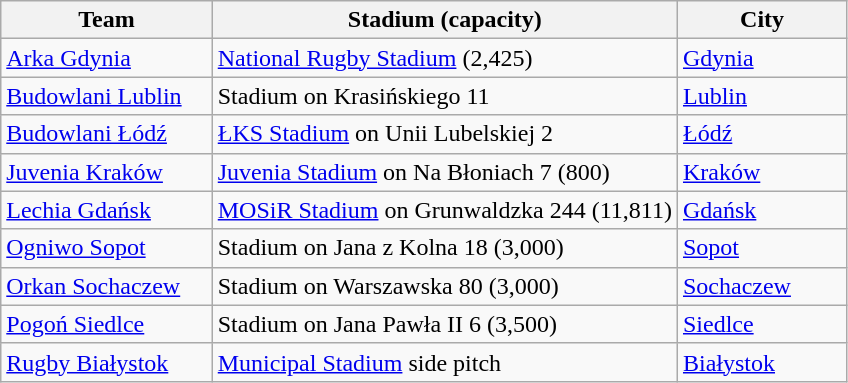<table class="wikitable">
<tr>
<th width=25%>Team</th>
<th width=55%>Stadium (capacity)</th>
<th width=20%>City</th>
</tr>
<tr>
<td><a href='#'>Arka Gdynia</a></td>
<td><a href='#'>National Rugby Stadium</a> (2,425)</td>
<td><a href='#'>Gdynia</a></td>
</tr>
<tr>
<td><a href='#'>Budowlani Lublin</a></td>
<td>Stadium on Krasińskiego 11</td>
<td><a href='#'>Lublin</a></td>
</tr>
<tr>
<td><a href='#'>Budowlani Łódź</a></td>
<td><a href='#'>ŁKS Stadium</a> on Unii Lubelskiej 2</td>
<td><a href='#'>Łódź</a></td>
</tr>
<tr>
<td><a href='#'>Juvenia Kraków</a></td>
<td><a href='#'>Juvenia Stadium</a> on Na Błoniach 7 (800)</td>
<td><a href='#'>Kraków</a></td>
</tr>
<tr>
<td><a href='#'>Lechia Gdańsk</a></td>
<td><a href='#'>MOSiR Stadium</a> on Grunwaldzka 244 (11,811)</td>
<td><a href='#'>Gdańsk</a></td>
</tr>
<tr>
<td><a href='#'>Ogniwo Sopot</a></td>
<td>Stadium on Jana z Kolna 18 (3,000)</td>
<td><a href='#'>Sopot</a></td>
</tr>
<tr>
<td><a href='#'>Orkan Sochaczew</a></td>
<td>Stadium on Warszawska 80 (3,000)</td>
<td><a href='#'>Sochaczew</a></td>
</tr>
<tr>
<td><a href='#'>Pogoń Siedlce</a></td>
<td>Stadium on Jana Pawła II 6 (3,500)</td>
<td><a href='#'>Siedlce</a></td>
</tr>
<tr>
<td><a href='#'>Rugby Białystok</a></td>
<td><a href='#'>Municipal Stadium</a> side pitch</td>
<td><a href='#'>Białystok</a></td>
</tr>
</table>
